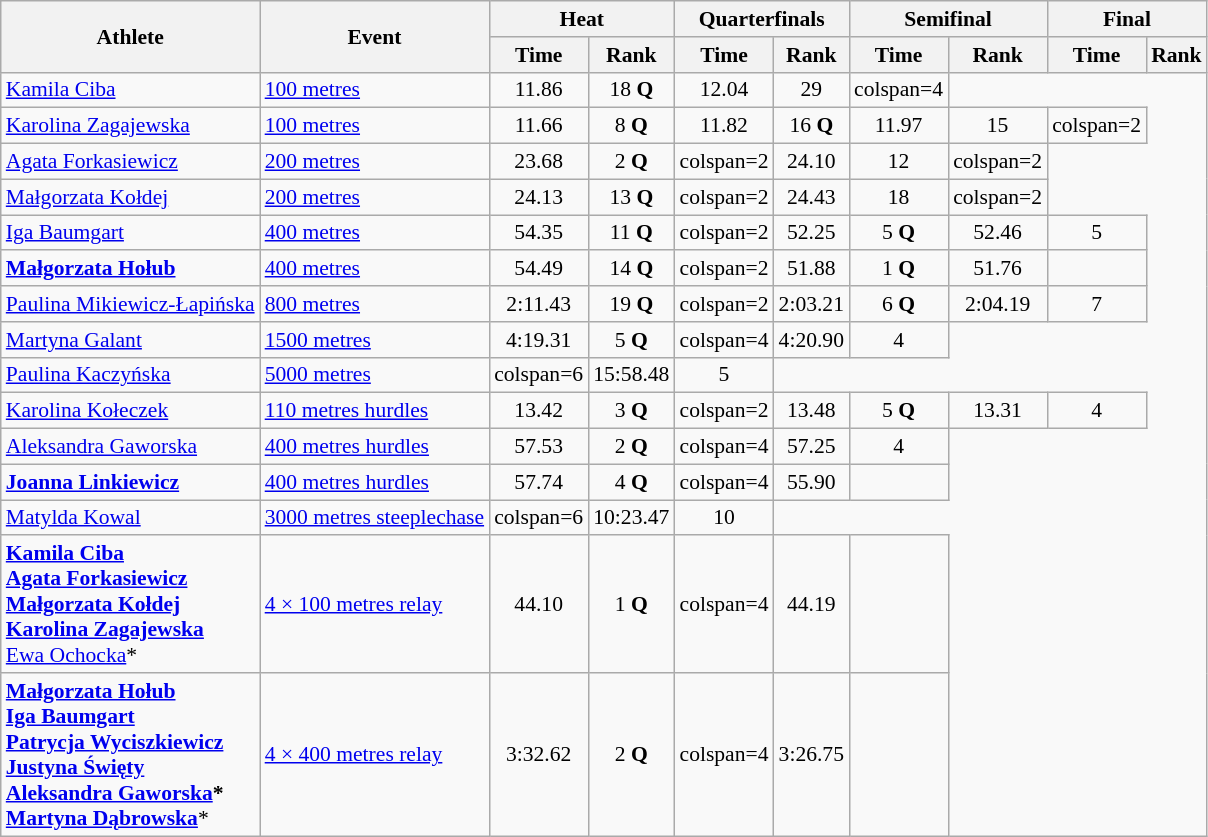<table class="wikitable" style="font-size:90%">
<tr>
<th rowspan="2">Athlete</th>
<th rowspan="2">Event</th>
<th colspan="2">Heat</th>
<th colspan="2">Quarterfinals</th>
<th colspan="2">Semifinal</th>
<th colspan="2">Final</th>
</tr>
<tr>
<th>Time</th>
<th>Rank</th>
<th>Time</th>
<th>Rank</th>
<th>Time</th>
<th>Rank</th>
<th>Time</th>
<th>Rank</th>
</tr>
<tr style=text-align:center>
<td style=text-align:left><a href='#'>Kamila Ciba</a></td>
<td style=text-align:left><a href='#'>100 metres</a></td>
<td>11.86</td>
<td>18 <strong>Q</strong></td>
<td>12.04</td>
<td>29</td>
<td>colspan=4 </td>
</tr>
<tr style=text-align:center>
<td style=text-align:left><a href='#'>Karolina Zagajewska</a></td>
<td style=text-align:left><a href='#'>100 metres</a></td>
<td>11.66</td>
<td>8 <strong>Q</strong></td>
<td>11.82</td>
<td>16 <strong>Q</strong></td>
<td>11.97</td>
<td>15</td>
<td>colspan=2 </td>
</tr>
<tr style=text-align:center>
<td style=text-align:left><a href='#'>Agata Forkasiewicz</a></td>
<td style=text-align:left><a href='#'>200 metres</a></td>
<td>23.68</td>
<td>2 <strong>Q</strong></td>
<td>colspan=2 </td>
<td>24.10</td>
<td>12</td>
<td>colspan=2 </td>
</tr>
<tr style=text-align:center>
<td style=text-align:left><a href='#'>Małgorzata Kołdej</a></td>
<td style=text-align:left><a href='#'>200 metres</a></td>
<td>24.13</td>
<td>13 <strong>Q</strong></td>
<td>colspan=2 </td>
<td>24.43</td>
<td>18</td>
<td>colspan=2 </td>
</tr>
<tr style=text-align:center>
<td style=text-align:left><a href='#'>Iga Baumgart</a></td>
<td style=text-align:left><a href='#'>400 metres</a></td>
<td>54.35</td>
<td>11 <strong>Q</strong></td>
<td>colspan=2 </td>
<td>52.25</td>
<td>5 <strong>Q</strong></td>
<td>52.46</td>
<td>5</td>
</tr>
<tr style=text-align:center>
<td style=text-align:left><strong><a href='#'>Małgorzata Hołub</a></strong></td>
<td style=text-align:left><a href='#'>400 metres</a></td>
<td>54.49</td>
<td>14 <strong>Q</strong></td>
<td>colspan=2 </td>
<td>51.88</td>
<td>1 <strong>Q</strong></td>
<td>51.76</td>
<td></td>
</tr>
<tr style=text-align:center>
<td style=text-align:left><a href='#'>Paulina Mikiewicz-Łapińska</a></td>
<td style=text-align:left><a href='#'>800 metres</a></td>
<td>2:11.43</td>
<td>19 <strong>Q</strong></td>
<td>colspan=2 </td>
<td>2:03.21</td>
<td>6 <strong>Q</strong></td>
<td>2:04.19</td>
<td>7</td>
</tr>
<tr style=text-align:center>
<td style=text-align:left><a href='#'>Martyna Galant</a></td>
<td style=text-align:left><a href='#'>1500 metres</a></td>
<td>4:19.31</td>
<td>5 <strong>Q</strong></td>
<td>colspan=4 </td>
<td>4:20.90</td>
<td>4</td>
</tr>
<tr style=text-align:center>
<td style=text-align:left><a href='#'>Paulina Kaczyńska</a></td>
<td style=text-align:left><a href='#'>5000 metres</a></td>
<td>colspan=6 </td>
<td>15:58.48</td>
<td>5</td>
</tr>
<tr style=text-align:center>
<td style=text-align:left><a href='#'>Karolina Kołeczek</a></td>
<td style=text-align:left><a href='#'>110 metres hurdles</a></td>
<td>13.42</td>
<td>3 <strong>Q</strong></td>
<td>colspan=2 </td>
<td>13.48</td>
<td>5 <strong>Q</strong></td>
<td>13.31</td>
<td>4</td>
</tr>
<tr style=text-align:center>
<td style=text-align:left><a href='#'>Aleksandra Gaworska</a></td>
<td style=text-align:left><a href='#'>400 metres hurdles</a></td>
<td>57.53</td>
<td>2 <strong>Q</strong></td>
<td>colspan=4 </td>
<td>57.25</td>
<td>4</td>
</tr>
<tr style=text-align:center>
<td style=text-align:left><strong><a href='#'>Joanna Linkiewicz</a></strong></td>
<td style=text-align:left><a href='#'>400 metres hurdles</a></td>
<td>57.74</td>
<td>4 <strong>Q</strong></td>
<td>colspan=4 </td>
<td>55.90</td>
<td></td>
</tr>
<tr style=text-align:center>
<td style=text-align:left><a href='#'>Matylda Kowal</a></td>
<td style=text-align:left><a href='#'>3000 metres steeplechase</a></td>
<td>colspan=6 </td>
<td>10:23.47</td>
<td>10</td>
</tr>
<tr style=text-align:center>
<td style=text-align:left><strong><a href='#'>Kamila Ciba</a><br><a href='#'>Agata Forkasiewicz</a></strong><br><strong><a href='#'>Małgorzata Kołdej</a><br><a href='#'>Karolina Zagajewska</a></strong><br><a href='#'>Ewa Ochocka</a>*</td>
<td style=text-align:left><a href='#'>4 × 100 metres relay</a></td>
<td>44.10</td>
<td>1 <strong>Q</strong></td>
<td>colspan=4 </td>
<td>44.19</td>
<td></td>
</tr>
<tr style=text-align:center>
<td style=text-align:left><strong><a href='#'>Małgorzata Hołub</a><br><a href='#'>Iga Baumgart</a></strong><br><strong><a href='#'>Patrycja Wyciszkiewicz</a><br><a href='#'>Justyna Święty</a></strong><br><strong><a href='#'>Aleksandra Gaworska</a>*<br><a href='#'>Martyna Dąbrowska</a></strong>*</td>
<td style=text-align:left><a href='#'>4 × 400 metres relay</a></td>
<td>3:32.62</td>
<td>2 <strong>Q</strong></td>
<td>colspan=4 </td>
<td>3:26.75</td>
<td></td>
</tr>
</table>
